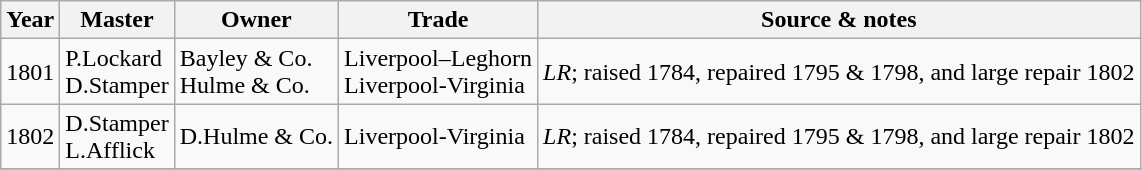<table class=" wikitable">
<tr>
<th>Year</th>
<th>Master</th>
<th>Owner</th>
<th>Trade</th>
<th>Source & notes</th>
</tr>
<tr>
<td>1801</td>
<td>P.Lockard<br>D.Stamper</td>
<td>Bayley & Co.<br>Hulme & Co.</td>
<td>Liverpool–Leghorn<br>Liverpool-Virginia</td>
<td><em>LR</em>; raised 1784, repaired 1795 & 1798, and large repair 1802</td>
</tr>
<tr>
<td>1802</td>
<td>D.Stamper<br>L.Afflick</td>
<td>D.Hulme & Co.</td>
<td>Liverpool-Virginia</td>
<td><em>LR</em>; raised 1784, repaired 1795 & 1798, and large repair 1802</td>
</tr>
<tr>
</tr>
</table>
